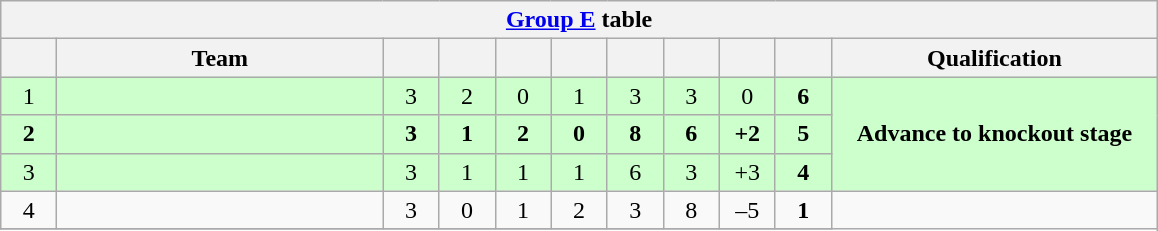<table class="wikitable" style="text-align: center;">
<tr>
<th colspan="11"><a href='#'>Group E</a> table</th>
</tr>
<tr>
<th width=30></th>
<th width="210">Team</th>
<th width=30></th>
<th width=30></th>
<th width=30></th>
<th width=30></th>
<th width=30></th>
<th width=30></th>
<th width=30></th>
<th width=30></th>
<th width=210>Qualification</th>
</tr>
<tr style="background:#ccffcc;">
<td>1</td>
<td align="left"></td>
<td>3</td>
<td>2</td>
<td>0</td>
<td>1</td>
<td>3</td>
<td>3</td>
<td>0</td>
<td><strong>6</strong></td>
<td rowspan="3"><strong>Advance to knockout stage</strong></td>
</tr>
<tr style="background:#ccffcc;">
<td><strong>2</strong></td>
<td align="left"><strong></strong></td>
<td><strong>3</strong></td>
<td><strong>1</strong></td>
<td><strong>2</strong></td>
<td><strong>0</strong></td>
<td><strong>8</strong></td>
<td><strong>6</strong></td>
<td><strong>+2</strong></td>
<td><strong>5</strong></td>
</tr>
<tr style="background:#ccffcc;">
<td>3</td>
<td align="left"></td>
<td>3</td>
<td>1</td>
<td>1</td>
<td>1</td>
<td>6</td>
<td>3</td>
<td>+3</td>
<td><strong>4</strong></td>
</tr>
<tr>
<td>4</td>
<td align="left"></td>
<td>3</td>
<td>0</td>
<td>1</td>
<td>2</td>
<td>3</td>
<td>8</td>
<td>–5</td>
<td><strong>1</strong></td>
</tr>
<tr>
</tr>
</table>
